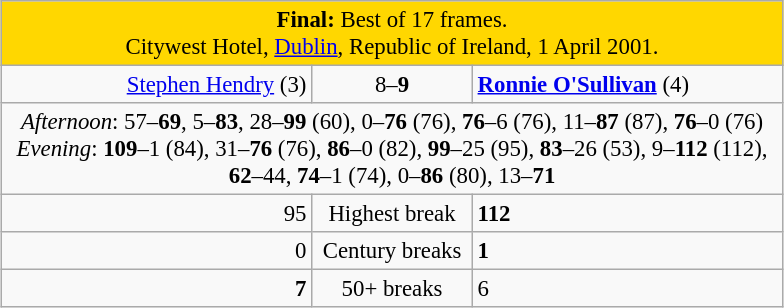<table class="wikitable" style="font-size: 95%; margin: 1em auto 1em auto;">
<tr>
<td colspan="3"  style="text-align:center; background:gold;"><strong>Final:</strong> Best of 17 frames.<br>Citywest Hotel, <a href='#'>Dublin</a>, Republic of Ireland, 1 April 2001.</td>
</tr>
<tr>
<td style="width:200px; text-align:right;"><a href='#'>Stephen Hendry</a> (3)<br></td>
<td style="width:100px; text-align:center;">8–<strong>9</strong></td>
<td style="width:200px;"><strong><a href='#'>Ronnie O'Sullivan</a></strong> (4)<br></td>
</tr>
<tr>
<td colspan="3"  style="text-align:center; font-size:100%;"><em>Afternoon</em>: 57–<strong>69</strong>, 5–<strong>83</strong>, 28–<strong>99</strong> (60), 0–<strong>76</strong> (76), <strong>76</strong>–6 (76), 11–<strong>87</strong> (87), <strong>76</strong>–0 (76)<br><em>Evening</em>: <strong>109</strong>–1 (84), 31–<strong>76</strong> (76), <strong>86</strong>–0 (82), <strong>99</strong>–25 (95), <strong>83</strong>–26 (53), 9–<strong>112</strong> (112), <strong>62</strong>–44, <strong>74</strong>–1 (74), 0–<strong>86</strong> (80), 13–<strong>71</strong></td>
</tr>
<tr>
<td style="text-align:right;">95</td>
<td style="text-align:center;">Highest break</td>
<td><strong>112</strong></td>
</tr>
<tr>
<td style="text-align:right;">0</td>
<td style="text-align:center;">Century breaks</td>
<td><strong>1</strong></td>
</tr>
<tr>
<td style="text-align:right;"><strong>7</strong></td>
<td style="text-align:center;">50+ breaks</td>
<td>6</td>
</tr>
</table>
